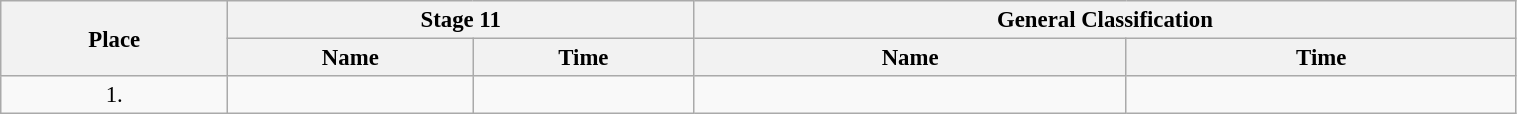<table class=wikitable style="font-size:95%" width="80%">
<tr>
<th rowspan="2">Place</th>
<th colspan="2">Stage 11</th>
<th colspan="2">General Classification</th>
</tr>
<tr>
<th>Name</th>
<th>Time</th>
<th>Name</th>
<th>Time</th>
</tr>
<tr>
<td align="center">1.</td>
<td></td>
<td></td>
<td></td>
<td></td>
</tr>
</table>
